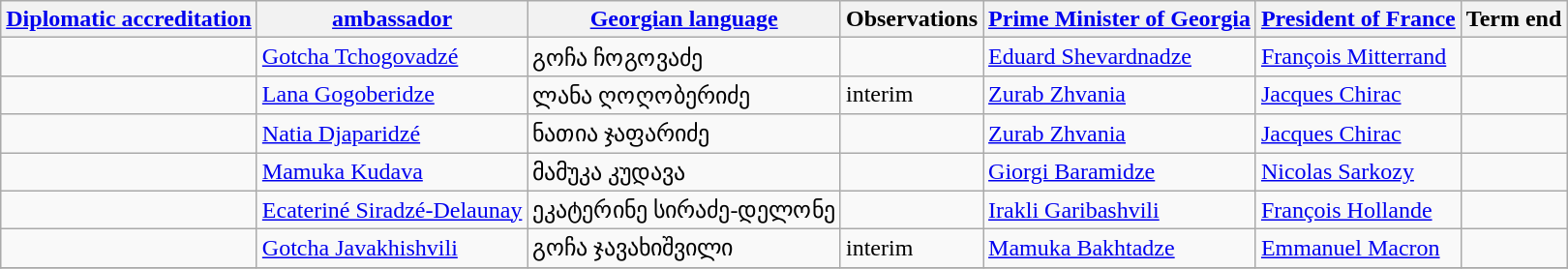<table class="wikitable sortable">
<tr>
<th><a href='#'>Diplomatic accreditation</a></th>
<th><a href='#'>ambassador</a></th>
<th><a href='#'>Georgian language</a></th>
<th>Observations</th>
<th><a href='#'>Prime Minister of Georgia</a></th>
<th><a href='#'>President of France</a></th>
<th>Term end</th>
</tr>
<tr>
<td></td>
<td><a href='#'>Gotcha Tchogovadzé</a></td>
<td>გოჩა ჩოგოვაძე</td>
<td></td>
<td><a href='#'>Eduard Shevardnadze</a></td>
<td><a href='#'>François Mitterrand</a></td>
<td></td>
</tr>
<tr>
<td></td>
<td><a href='#'>Lana Gogoberidze</a></td>
<td>ლანა ღოღობერიძე</td>
<td>interim</td>
<td><a href='#'>Zurab Zhvania</a></td>
<td><a href='#'>Jacques Chirac</a></td>
<td></td>
</tr>
<tr>
<td></td>
<td><a href='#'>Natia Djaparidzé</a></td>
<td>ნათია ჯაფარიძე</td>
<td></td>
<td><a href='#'>Zurab Zhvania</a></td>
<td><a href='#'>Jacques Chirac</a></td>
<td></td>
</tr>
<tr>
<td></td>
<td><a href='#'>Mamuka Kudava</a></td>
<td>მამუკა კუდავა</td>
<td></td>
<td><a href='#'>Giorgi Baramidze</a></td>
<td><a href='#'>Nicolas Sarkozy</a></td>
<td></td>
</tr>
<tr>
<td></td>
<td><a href='#'>Ecateriné Siradzé-Delaunay</a></td>
<td>ეკატერინე სირაძე-დელონე</td>
<td></td>
<td><a href='#'>Irakli Garibashvili</a></td>
<td><a href='#'>François Hollande</a></td>
<td></td>
</tr>
<tr>
<td></td>
<td><a href='#'>Gotcha Javakhishvili</a></td>
<td>გოჩა ჯავახიშვილი</td>
<td>interim</td>
<td><a href='#'>Mamuka Bakhtadze</a></td>
<td><a href='#'>Emmanuel Macron</a></td>
<td></td>
</tr>
<tr>
</tr>
</table>
